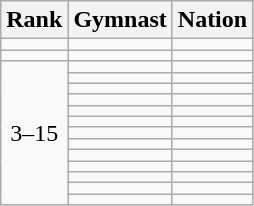<table class="wikitable sortable" style="text-align:center">
<tr>
<th>Rank</th>
<th>Gymnast</th>
<th>Nation</th>
</tr>
<tr>
<td></td>
<td align=left></td>
<td align=left></td>
</tr>
<tr>
<td></td>
<td align=left></td>
<td align=left></td>
</tr>
<tr>
<td rowspan=13>3–15</td>
<td align=left></td>
<td align=left></td>
</tr>
<tr>
<td align=left></td>
<td align=left></td>
</tr>
<tr>
<td align=left></td>
<td align=left></td>
</tr>
<tr>
<td align=left></td>
<td align=left></td>
</tr>
<tr>
<td align=left></td>
<td align=left></td>
</tr>
<tr>
<td align=left></td>
<td align=left></td>
</tr>
<tr>
<td align=left></td>
<td align=left></td>
</tr>
<tr>
<td align=left></td>
<td align=left></td>
</tr>
<tr>
<td align=left></td>
<td align=left></td>
</tr>
<tr>
<td align=left></td>
<td align=left></td>
</tr>
<tr>
<td align=left></td>
<td align=left></td>
</tr>
<tr>
<td align=left></td>
<td align=left></td>
</tr>
<tr>
<td align=left></td>
<td align=left></td>
</tr>
</table>
